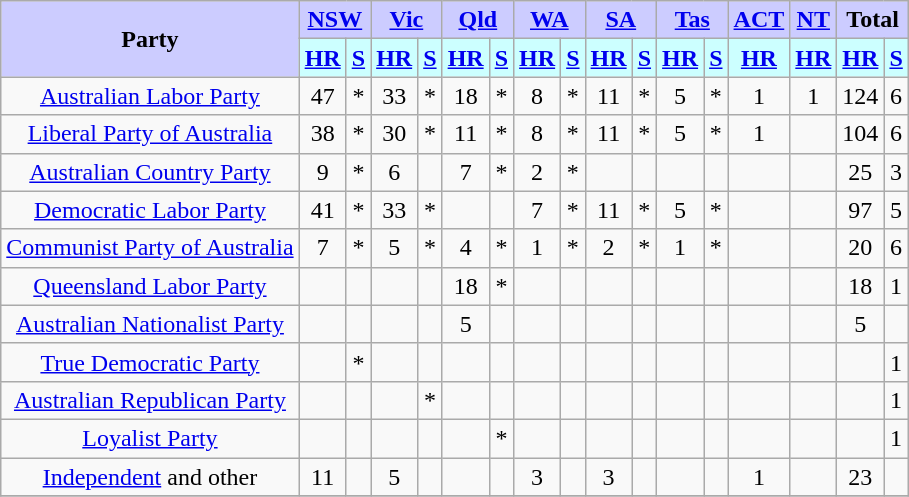<table class="wikitable" style="text-align:center">
<tr>
<th rowspan="2" style="background:#ccf;">Party</th>
<th colspan="2" style="background:#ccf;"><a href='#'>NSW</a></th>
<th colspan="2" style="background:#ccf;"><a href='#'>Vic</a></th>
<th colspan="2" style="background:#ccf;"><a href='#'>Qld</a></th>
<th colspan="2" style="background:#ccf;"><a href='#'>WA</a></th>
<th colspan="2" style="background:#ccf;"><a href='#'>SA</a></th>
<th colspan="2" style="background:#ccf;"><a href='#'>Tas</a></th>
<th style="background:#ccf;"><a href='#'>ACT</a></th>
<th style="background:#ccf;"><a href='#'>NT</a></th>
<th colspan="2" style="background:#ccf;">Total</th>
</tr>
<tr>
<th style="background:#ccffff;"><a href='#'>HR</a></th>
<th style="background:#ccffff;"><a href='#'>S</a></th>
<th style="background:#ccffff;"><a href='#'>HR</a></th>
<th style="background:#ccffff;"><a href='#'>S</a></th>
<th style="background:#ccffff;"><a href='#'>HR</a></th>
<th style="background:#ccffff;"><a href='#'>S</a></th>
<th style="background:#ccffff;"><a href='#'>HR</a></th>
<th style="background:#ccffff;"><a href='#'>S</a></th>
<th style="background:#ccffff;"><a href='#'>HR</a></th>
<th style="background:#ccffff;"><a href='#'>S</a></th>
<th style="background:#ccffff;"><a href='#'>HR</a></th>
<th style="background:#ccffff;"><a href='#'>S</a></th>
<th style="background:#ccffff;"><a href='#'>HR</a></th>
<th style="background:#ccffff;"><a href='#'>HR</a></th>
<th style="background:#ccffff;"><a href='#'>HR</a></th>
<th style="background:#ccffff;"><a href='#'>S</a></th>
</tr>
<tr>
<td style="font-size:100%;"><a href='#'>Australian Labor Party</a></td>
<td>47</td>
<td>*</td>
<td>33</td>
<td>*</td>
<td>18</td>
<td>*</td>
<td>8</td>
<td>*</td>
<td>11</td>
<td>*</td>
<td>5</td>
<td>*</td>
<td>1</td>
<td>1</td>
<td>124</td>
<td>6</td>
</tr>
<tr>
<td style="font-size:100%;"><a href='#'>Liberal Party of Australia</a></td>
<td>38</td>
<td>*</td>
<td>30</td>
<td>*</td>
<td>11</td>
<td>*</td>
<td>8</td>
<td>*</td>
<td>11</td>
<td>*</td>
<td>5</td>
<td>*</td>
<td>1</td>
<td></td>
<td>104</td>
<td>6</td>
</tr>
<tr>
<td style="font-size:100%;"><a href='#'>Australian Country Party</a></td>
<td>9</td>
<td>*</td>
<td>6</td>
<td></td>
<td>7</td>
<td>*</td>
<td>2</td>
<td>*</td>
<td></td>
<td></td>
<td></td>
<td></td>
<td></td>
<td></td>
<td>25</td>
<td>3</td>
</tr>
<tr>
<td style="font-size:100%;"><a href='#'>Democratic Labor Party</a></td>
<td>41</td>
<td>*</td>
<td>33</td>
<td>*</td>
<td></td>
<td></td>
<td>7</td>
<td>*</td>
<td>11</td>
<td>*</td>
<td>5</td>
<td>*</td>
<td></td>
<td></td>
<td>97</td>
<td>5</td>
</tr>
<tr>
<td style="font-size:100%;"><a href='#'>Communist Party of Australia</a></td>
<td>7</td>
<td>*</td>
<td>5</td>
<td>*</td>
<td>4</td>
<td>*</td>
<td>1</td>
<td>*</td>
<td>2</td>
<td>*</td>
<td>1</td>
<td>*</td>
<td></td>
<td></td>
<td>20</td>
<td>6</td>
</tr>
<tr>
<td style="font-size:100%;"><a href='#'>Queensland Labor Party</a></td>
<td></td>
<td></td>
<td></td>
<td></td>
<td>18</td>
<td>*</td>
<td></td>
<td></td>
<td></td>
<td></td>
<td></td>
<td></td>
<td></td>
<td></td>
<td>18</td>
<td>1</td>
</tr>
<tr>
<td style="font-size:100%;"><a href='#'>Australian Nationalist Party</a></td>
<td></td>
<td></td>
<td></td>
<td></td>
<td>5</td>
<td></td>
<td></td>
<td></td>
<td></td>
<td></td>
<td></td>
<td></td>
<td></td>
<td></td>
<td>5</td>
<td></td>
</tr>
<tr>
<td style="font-size:100%;"><a href='#'>True Democratic Party</a></td>
<td></td>
<td>*</td>
<td></td>
<td></td>
<td></td>
<td></td>
<td></td>
<td></td>
<td></td>
<td></td>
<td></td>
<td></td>
<td></td>
<td></td>
<td></td>
<td>1</td>
</tr>
<tr>
<td style="font-size:100%;"><a href='#'>Australian Republican Party</a></td>
<td></td>
<td></td>
<td></td>
<td>*</td>
<td></td>
<td></td>
<td></td>
<td></td>
<td></td>
<td></td>
<td></td>
<td></td>
<td></td>
<td></td>
<td></td>
<td>1</td>
</tr>
<tr>
<td style="font-size:100%;"><a href='#'>Loyalist Party</a></td>
<td></td>
<td></td>
<td></td>
<td></td>
<td></td>
<td>*</td>
<td></td>
<td></td>
<td></td>
<td></td>
<td></td>
<td></td>
<td></td>
<td></td>
<td></td>
<td>1</td>
</tr>
<tr>
<td style="font-size:100%;"><a href='#'>Independent</a> and other</td>
<td>11</td>
<td></td>
<td>5</td>
<td></td>
<td></td>
<td></td>
<td>3</td>
<td></td>
<td>3</td>
<td></td>
<td></td>
<td></td>
<td>1</td>
<td></td>
<td>23</td>
<td></td>
</tr>
<tr>
</tr>
</table>
